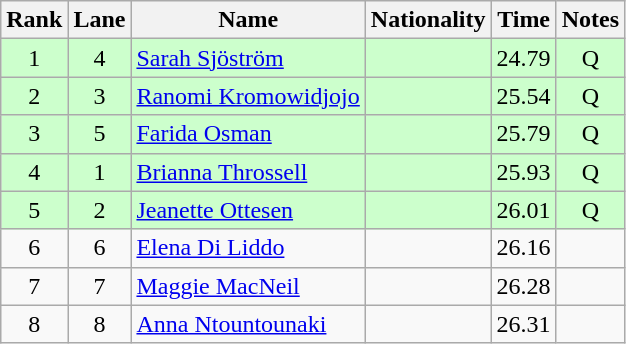<table class="wikitable sortable" style="text-align:center">
<tr>
<th>Rank</th>
<th>Lane</th>
<th>Name</th>
<th>Nationality</th>
<th>Time</th>
<th>Notes</th>
</tr>
<tr bgcolor=ccffcc>
<td>1</td>
<td>4</td>
<td align=left><a href='#'>Sarah Sjöström</a></td>
<td align=left></td>
<td>24.79</td>
<td>Q</td>
</tr>
<tr bgcolor=ccffcc>
<td>2</td>
<td>3</td>
<td align=left><a href='#'>Ranomi Kromowidjojo</a></td>
<td align=left></td>
<td>25.54</td>
<td>Q</td>
</tr>
<tr bgcolor=ccffcc>
<td>3</td>
<td>5</td>
<td align=left><a href='#'>Farida Osman</a></td>
<td align=left></td>
<td>25.79</td>
<td>Q</td>
</tr>
<tr bgcolor=ccffcc>
<td>4</td>
<td>1</td>
<td align=left><a href='#'>Brianna Throssell</a></td>
<td align=left></td>
<td>25.93</td>
<td>Q</td>
</tr>
<tr bgcolor=ccffcc>
<td>5</td>
<td>2</td>
<td align=left><a href='#'>Jeanette Ottesen</a></td>
<td align=left></td>
<td>26.01</td>
<td>Q</td>
</tr>
<tr>
<td>6</td>
<td>6</td>
<td align=left><a href='#'>Elena Di Liddo</a></td>
<td align=left></td>
<td>26.16</td>
<td></td>
</tr>
<tr>
<td>7</td>
<td>7</td>
<td align=left><a href='#'>Maggie MacNeil</a></td>
<td align=left></td>
<td>26.28</td>
<td></td>
</tr>
<tr>
<td>8</td>
<td>8</td>
<td align=left><a href='#'>Anna Ntountounaki</a></td>
<td align=left></td>
<td>26.31</td>
<td></td>
</tr>
</table>
